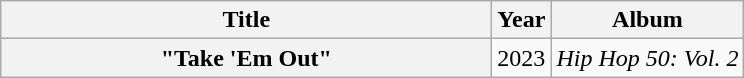<table class="wikitable plainrowheaders" style="text-align:center;">
<tr>
<th scope="col" style="width:20em;">Title</th>
<th scope="col">Year</th>
<th scope="col">Album</th>
</tr>
<tr>
<th scope="row">"Take 'Em Out"<br></th>
<td>2023</td>
<td><em>Hip Hop 50: Vol. 2</em></td>
</tr>
</table>
